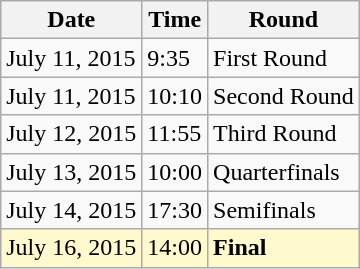<table class="wikitable">
<tr>
<th>Date</th>
<th>Time</th>
<th>Round</th>
</tr>
<tr>
<td>July 11, 2015</td>
<td>9:35</td>
<td>First Round</td>
</tr>
<tr>
<td>July 11, 2015</td>
<td>10:10</td>
<td>Second Round</td>
</tr>
<tr>
<td>July 12, 2015</td>
<td>11:55</td>
<td>Third Round</td>
</tr>
<tr>
<td>July 13, 2015</td>
<td>10:00</td>
<td>Quarterfinals</td>
</tr>
<tr>
<td>July 14, 2015</td>
<td>17:30</td>
<td>Semifinals</td>
</tr>
<tr style=background:lemonchiffon>
<td>July 16, 2015</td>
<td>14:00</td>
<td><strong>Final</strong></td>
</tr>
</table>
